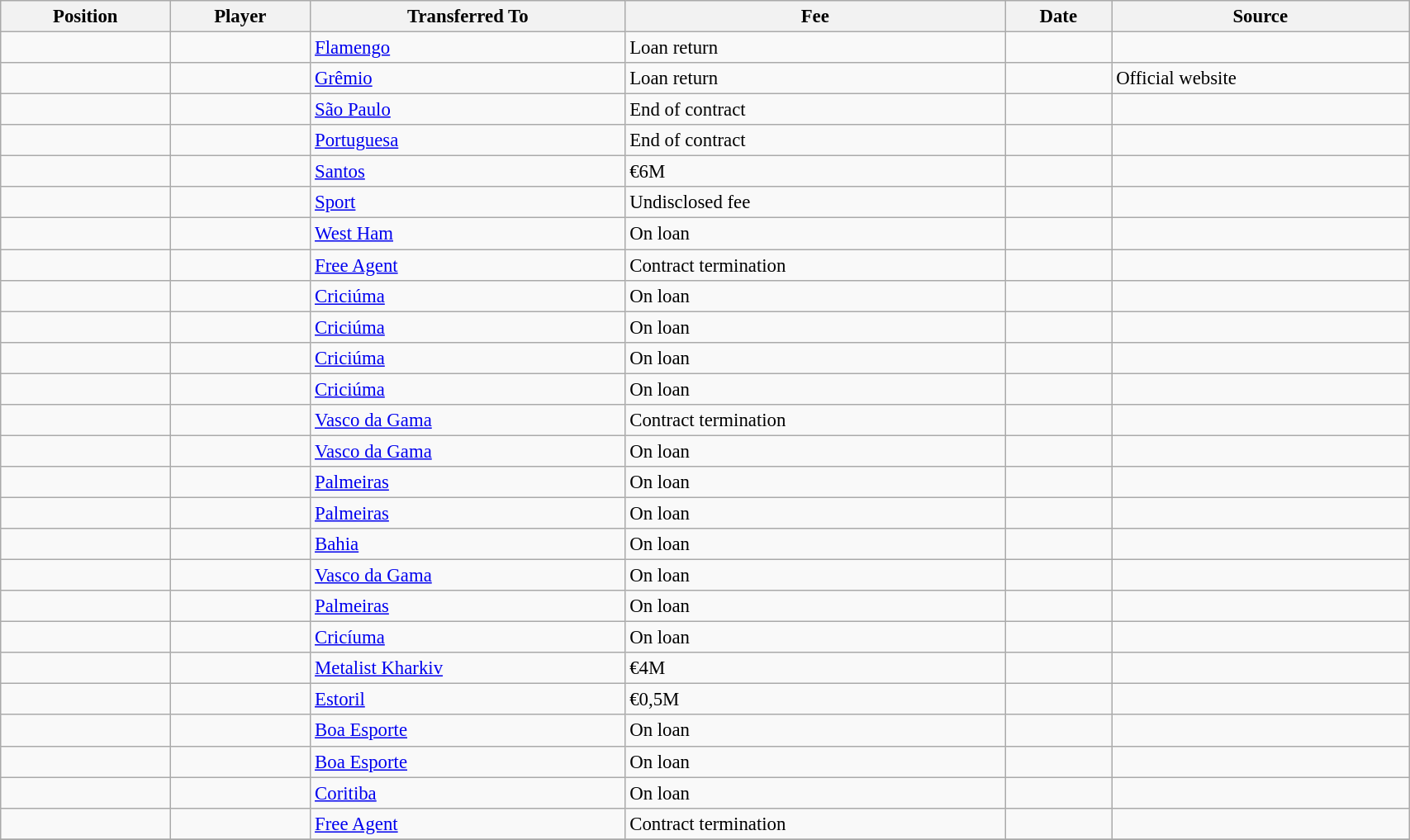<table class="wikitable sortable" style="width:90%; text-align:center; font-size:95%; text-align:left;">
<tr>
<th><strong>Position</strong></th>
<th><strong>Player</strong></th>
<th><strong>Transferred To</strong></th>
<th><strong>Fee</strong></th>
<th><strong>Date</strong></th>
<th><strong>Source</strong></th>
</tr>
<tr>
<td></td>
<td></td>
<td> <a href='#'>Flamengo</a></td>
<td>Loan return</td>
<td></td>
<td></td>
</tr>
<tr>
<td></td>
<td></td>
<td> <a href='#'>Grêmio</a></td>
<td>Loan return</td>
<td></td>
<td>Official website</td>
</tr>
<tr>
<td></td>
<td></td>
<td> <a href='#'>São Paulo</a></td>
<td>End of contract</td>
<td></td>
<td></td>
</tr>
<tr>
<td></td>
<td></td>
<td> <a href='#'>Portuguesa</a></td>
<td>End of contract</td>
<td></td>
<td></td>
</tr>
<tr>
<td></td>
<td></td>
<td> <a href='#'>Santos</a></td>
<td>€6M</td>
<td></td>
<td></td>
</tr>
<tr>
<td></td>
<td></td>
<td> <a href='#'>Sport</a></td>
<td>Undisclosed fee</td>
<td></td>
<td></td>
</tr>
<tr>
<td></td>
<td></td>
<td> <a href='#'>West Ham</a></td>
<td>On loan</td>
<td></td>
<td></td>
</tr>
<tr>
<td></td>
<td></td>
<td><a href='#'>Free Agent</a></td>
<td>Contract termination</td>
<td></td>
<td></td>
</tr>
<tr>
<td></td>
<td></td>
<td> <a href='#'>Criciúma</a></td>
<td>On loan</td>
<td></td>
<td></td>
</tr>
<tr>
<td></td>
<td></td>
<td> <a href='#'>Criciúma</a></td>
<td>On loan</td>
<td></td>
<td></td>
</tr>
<tr>
<td></td>
<td></td>
<td> <a href='#'>Criciúma</a></td>
<td>On loan</td>
<td></td>
<td></td>
</tr>
<tr>
<td></td>
<td></td>
<td> <a href='#'>Criciúma</a></td>
<td>On loan</td>
<td></td>
<td></td>
</tr>
<tr>
<td></td>
<td></td>
<td> <a href='#'>Vasco da Gama</a></td>
<td>Contract termination</td>
<td></td>
<td></td>
</tr>
<tr>
<td></td>
<td></td>
<td> <a href='#'>Vasco da Gama</a></td>
<td>On loan</td>
<td></td>
<td></td>
</tr>
<tr>
<td></td>
<td></td>
<td> <a href='#'>Palmeiras</a></td>
<td>On loan</td>
<td></td>
<td></td>
</tr>
<tr>
<td></td>
<td></td>
<td> <a href='#'>Palmeiras</a></td>
<td>On loan</td>
<td></td>
<td></td>
</tr>
<tr>
<td></td>
<td></td>
<td> <a href='#'>Bahia</a></td>
<td>On loan</td>
<td></td>
<td></td>
</tr>
<tr>
<td></td>
<td></td>
<td> <a href='#'>Vasco da Gama</a></td>
<td>On loan</td>
<td></td>
<td></td>
</tr>
<tr>
<td></td>
<td></td>
<td> <a href='#'>Palmeiras</a></td>
<td>On loan</td>
<td></td>
<td></td>
</tr>
<tr>
<td></td>
<td></td>
<td> <a href='#'>Cricíuma</a></td>
<td>On loan</td>
<td></td>
<td></td>
</tr>
<tr>
<td></td>
<td></td>
<td> <a href='#'>Metalist Kharkiv</a></td>
<td>€4M</td>
<td></td>
<td></td>
</tr>
<tr>
<td></td>
<td></td>
<td> <a href='#'>Estoril</a></td>
<td>€0,5M</td>
<td></td>
<td></td>
</tr>
<tr>
<td></td>
<td></td>
<td> <a href='#'>Boa Esporte</a></td>
<td>On loan</td>
<td></td>
<td></td>
</tr>
<tr>
<td></td>
<td></td>
<td> <a href='#'>Boa Esporte</a></td>
<td>On loan</td>
<td></td>
<td></td>
</tr>
<tr>
<td></td>
<td></td>
<td> <a href='#'>Coritiba</a></td>
<td>On loan</td>
<td></td>
<td></td>
</tr>
<tr>
<td></td>
<td></td>
<td><a href='#'>Free Agent</a></td>
<td>Contract termination</td>
<td></td>
<td></td>
</tr>
<tr>
</tr>
</table>
